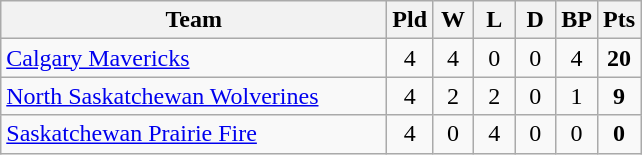<table class="wikitable" style="text-align: center;">
<tr>
<th width="250">Team</th>
<th width="20">Pld</th>
<th width="20">W</th>
<th width="20">L</th>
<th width="20">D</th>
<th width="20">BP</th>
<th width="20">Pts</th>
</tr>
<tr>
<td align=left><a href='#'>Calgary Mavericks</a></td>
<td>4</td>
<td>4</td>
<td>0</td>
<td>0</td>
<td>4</td>
<td><strong>20</strong></td>
</tr>
<tr>
<td align=left><a href='#'>North Saskatchewan Wolverines</a></td>
<td>4</td>
<td>2</td>
<td>2</td>
<td>0</td>
<td>1</td>
<td><strong>9</strong></td>
</tr>
<tr>
<td align=left><a href='#'>Saskatchewan Prairie Fire</a></td>
<td>4</td>
<td>0</td>
<td>4</td>
<td>0</td>
<td>0</td>
<td><strong>0</strong></td>
</tr>
</table>
